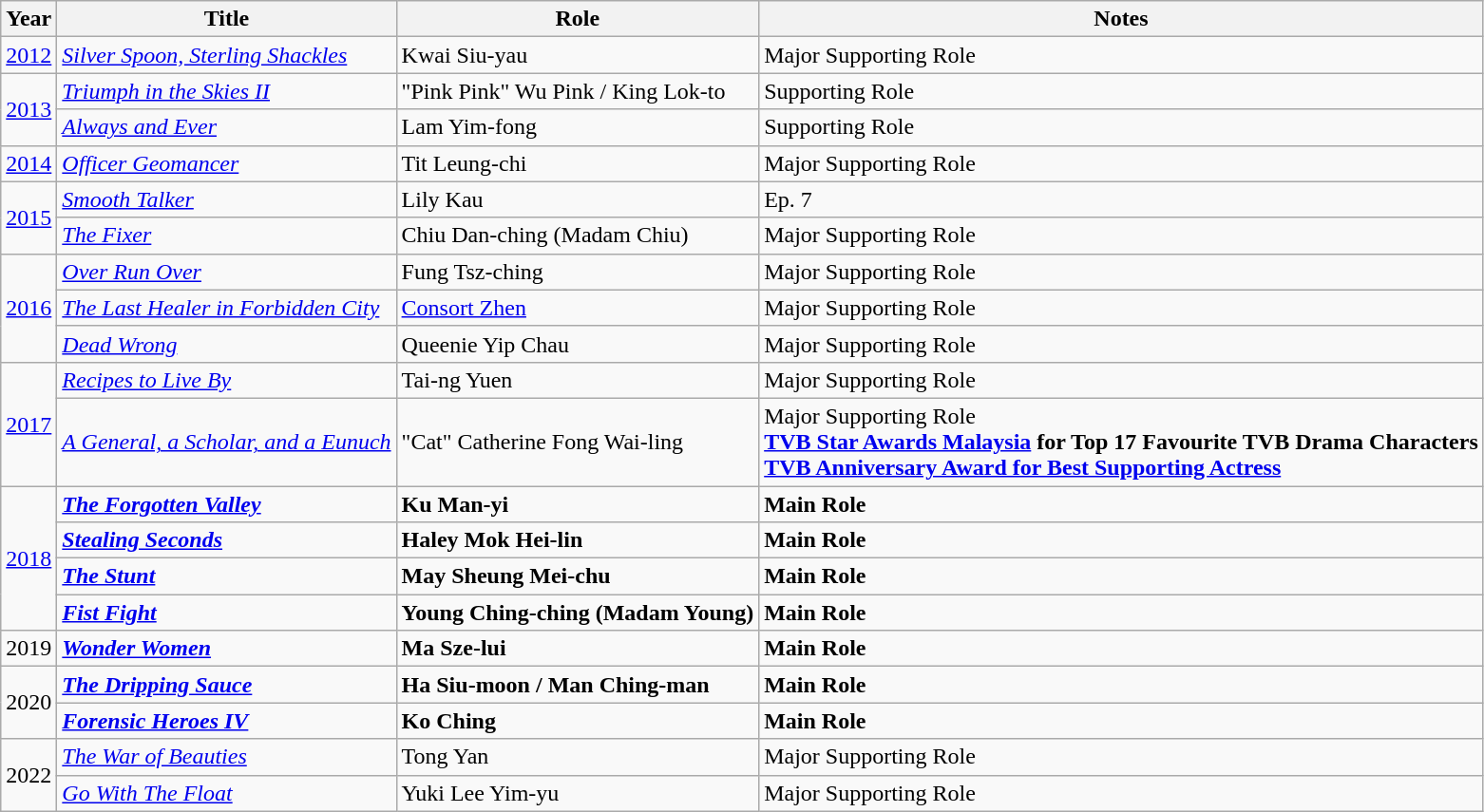<table class="wikitable sortable">
<tr>
<th>Year</th>
<th>Title</th>
<th>Role</th>
<th class="unsortable">Notes</th>
</tr>
<tr>
<td><a href='#'>2012</a></td>
<td><em><a href='#'>Silver Spoon, Sterling Shackles</a></em></td>
<td>Kwai Siu-yau</td>
<td>Major Supporting Role</td>
</tr>
<tr>
<td rowspan="2"><a href='#'>2013</a></td>
<td><em><a href='#'>Triumph in the Skies II</a></em></td>
<td>"Pink Pink" Wu Pink / King Lok-to</td>
<td>Supporting Role</td>
</tr>
<tr>
<td><em><a href='#'>Always and Ever</a></em></td>
<td>Lam Yim-fong</td>
<td>Supporting Role</td>
</tr>
<tr>
<td><a href='#'>2014</a></td>
<td><em><a href='#'>Officer Geomancer</a></em></td>
<td>Tit Leung-chi</td>
<td>Major Supporting Role</td>
</tr>
<tr>
<td rowspan="2"><a href='#'>2015</a></td>
<td><em><a href='#'>Smooth Talker</a></em></td>
<td>Lily Kau</td>
<td>Ep. 7</td>
</tr>
<tr>
<td><em><a href='#'>The Fixer</a></em></td>
<td>Chiu Dan-ching (Madam Chiu)</td>
<td>Major Supporting Role</td>
</tr>
<tr>
<td rowspan="3"><a href='#'>2016</a></td>
<td><em><a href='#'>Over Run Over</a></em></td>
<td>Fung Tsz-ching</td>
<td>Major Supporting Role</td>
</tr>
<tr>
<td><em><a href='#'>The Last Healer in Forbidden City</a></em></td>
<td><a href='#'>Consort Zhen</a></td>
<td>Major Supporting Role</td>
</tr>
<tr>
<td><em><a href='#'>Dead Wrong</a></em></td>
<td>Queenie Yip Chau</td>
<td>Major Supporting Role</td>
</tr>
<tr>
<td rowspan="2"><a href='#'>2017</a></td>
<td><em><a href='#'>Recipes to Live By</a></em></td>
<td>Tai-ng Yuen</td>
<td>Major Supporting Role</td>
</tr>
<tr>
<td><em><a href='#'>A General, a Scholar, and a Eunuch</a></em></td>
<td>"Cat" Catherine Fong Wai-ling</td>
<td>Major Supporting Role <br> <strong><a href='#'>TVB Star Awards Malaysia</a> for Top 17 Favourite TVB Drama Characters <br> <a href='#'>TVB Anniversary Award for Best Supporting Actress</a> </strong></td>
</tr>
<tr>
<td rowspan="4"><a href='#'>2018</a></td>
<td><strong><em><a href='#'>The Forgotten Valley</a></em></strong></td>
<td><strong> Ku Man-yi </strong></td>
<td><strong> Main Role </strong></td>
</tr>
<tr>
<td><strong><em><a href='#'>Stealing Seconds</a></em></strong></td>
<td><strong> Haley Mok Hei-lin </strong></td>
<td><strong> Main Role </strong></td>
</tr>
<tr>
<td><strong><em><a href='#'>The Stunt</a></em></strong></td>
<td><strong> May Sheung Mei-chu </strong></td>
<td><strong> Main Role </strong></td>
</tr>
<tr>
<td><strong><em><a href='#'>Fist Fight</a></em></strong></td>
<td><strong> Young Ching-ching (Madam Young) </strong></td>
<td><strong> Main Role </strong></td>
</tr>
<tr>
<td>2019</td>
<td><strong><em><a href='#'>Wonder Women</a></em></strong></td>
<td><strong> Ma Sze-lui </strong></td>
<td><strong> Main Role </strong></td>
</tr>
<tr>
<td rowspan="2">2020</td>
<td><strong><em><a href='#'>The Dripping Sauce</a></em></strong></td>
<td><strong> Ha Siu-moon / Man Ching-man </strong></td>
<td><strong> Main Role </strong></td>
</tr>
<tr>
<td><strong><em><a href='#'>Forensic Heroes IV</a></em></strong></td>
<td><strong> Ko Ching </strong></td>
<td><strong> Main Role </strong></td>
</tr>
<tr>
<td rowspan="2">2022</td>
<td><em><a href='#'>The War of Beauties</a></em></td>
<td>Tong Yan</td>
<td>Major Supporting Role</td>
</tr>
<tr>
<td><em><a href='#'>Go With The Float</a></em></td>
<td>Yuki Lee Yim-yu</td>
<td>Major Supporting Role</td>
</tr>
</table>
